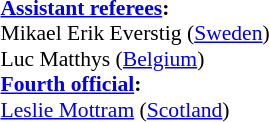<table width=100% style="font-size: 90%">
<tr>
<td><br><strong><a href='#'>Assistant referees</a>:</strong>
<br>Mikael Erik Everstig (<a href='#'>Sweden</a>)
<br>Luc Matthys (<a href='#'>Belgium</a>)
<br><strong><a href='#'>Fourth official</a>:</strong>
<br><a href='#'>Leslie Mottram</a> (<a href='#'>Scotland</a>)</td>
</tr>
</table>
